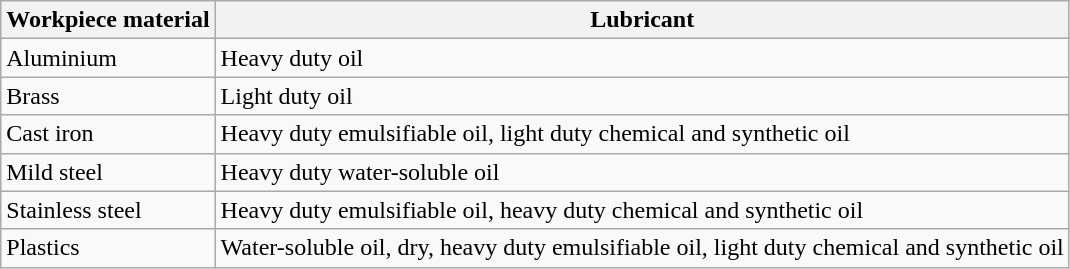<table class="wikitable" border="1">
<tr>
<th>Workpiece material</th>
<th>Lubricant</th>
</tr>
<tr>
<td>Aluminium</td>
<td>Heavy duty oil</td>
</tr>
<tr>
<td>Brass</td>
<td>Light duty oil</td>
</tr>
<tr>
<td>Cast iron</td>
<td>Heavy duty emulsifiable oil, light duty chemical and synthetic oil</td>
</tr>
<tr>
<td>Mild steel</td>
<td>Heavy duty water-soluble oil</td>
</tr>
<tr>
<td>Stainless steel</td>
<td>Heavy duty emulsifiable oil, heavy duty chemical and synthetic oil</td>
</tr>
<tr>
<td>Plastics</td>
<td>Water-soluble oil, dry, heavy duty emulsifiable oil, light duty chemical and synthetic oil</td>
</tr>
</table>
